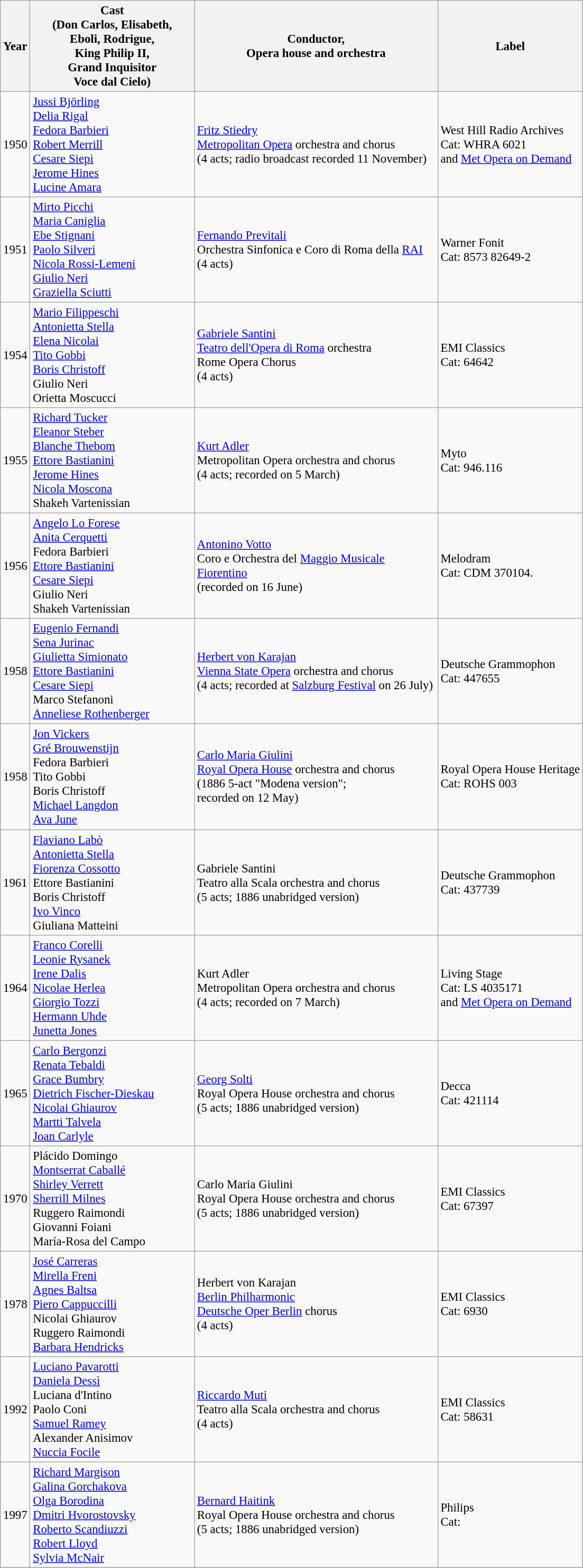<table class="wikitable" style="font-size:95%;">
<tr>
<th>Year</th>
<th Width="200">Cast<br>(Don Carlos, Elisabeth,<br>Eboli, Rodrigue,<br>King Philip II,<br>Grand Inquisitor<br>Voce dal Cielo)</th>
<th Width="300">Conductor,<br>Opera house and orchestra</th>
<th>Label</th>
</tr>
<tr>
<td>1950</td>
<td><a href='#'>Jussi Björling</a><br><a href='#'>Delia Rigal</a><br><a href='#'>Fedora Barbieri</a><br><a href='#'>Robert Merrill</a><br><a href='#'>Cesare Siepi</a><br><a href='#'>Jerome Hines</a><br><a href='#'>Lucine Amara</a></td>
<td><a href='#'>Fritz Stiedry</a><br><a href='#'>Metropolitan Opera</a> orchestra and chorus<br>(4 acts; radio broadcast recorded 11 November)</td>
<td>West Hill Radio Archives<br>Cat: WHRA 6021<br>and <a href='#'>Met Opera on Demand</a></td>
</tr>
<tr>
<td>1951</td>
<td><a href='#'>Mirto Picchi</a><br><a href='#'>Maria Caniglia</a><br><a href='#'>Ebe Stignani</a><br><a href='#'>Paolo Silveri</a><br><a href='#'>Nicola Rossi-Lemeni</a><br><a href='#'>Giulio Neri</a><br><a href='#'>Graziella Sciutti</a></td>
<td><a href='#'>Fernando Previtali</a><br>Orchestra Sinfonica e Coro di Roma della <a href='#'>RAI</a><br>(4 acts)</td>
<td>Warner Fonit<br>Cat: 8573 82649-2</td>
</tr>
<tr>
<td>1954</td>
<td><a href='#'>Mario Filippeschi</a><br><a href='#'>Antonietta Stella</a><br><a href='#'>Elena Nicolai</a><br><a href='#'>Tito Gobbi</a><br><a href='#'>Boris Christoff</a><br>Giulio Neri<br>Orietta Moscucci</td>
<td><a href='#'>Gabriele Santini</a><br><a href='#'>Teatro dell'Opera di Roma</a> orchestra<br>Rome Opera Chorus<br>(4 acts)</td>
<td>EMI Classics<br>Cat: 64642</td>
</tr>
<tr>
<td>1955</td>
<td><a href='#'>Richard Tucker</a><br><a href='#'>Eleanor Steber</a><br><a href='#'>Blanche Thebom</a><br><a href='#'>Ettore Bastianini</a><br><a href='#'>Jerome Hines</a><br><a href='#'>Nicola Moscona</a><br>Shakeh Vartenissian</td>
<td><a href='#'>Kurt Adler</a><br>Metropolitan Opera orchestra and chorus<br>(4 acts; recorded on 5 March) </td>
<td>Myto<br>Cat: 946.116</td>
</tr>
<tr>
<td>1956</td>
<td><a href='#'>Angelo Lo Forese</a><br><a href='#'>Anita Cerquetti</a><br>Fedora Barbieri<br><a href='#'>Ettore Bastianini</a><br><a href='#'>Cesare Siepi</a><br>Giulio Neri<br>Shakeh Vartenissian</td>
<td><a href='#'>Antonino Votto</a><br>Coro e Orchestra del <a href='#'>Maggio Musicale Fiorentino</a><br>(recorded on 16 June)</td>
<td>Melodram<br>Cat: CDM 370104.</td>
</tr>
<tr>
<td>1958</td>
<td><a href='#'>Eugenio Fernandi</a><br><a href='#'>Sena Jurinac</a><br><a href='#'>Giulietta Simionato</a><br><a href='#'>Ettore Bastianini</a><br><a href='#'>Cesare Siepi</a><br>Marco Stefanoni<br><a href='#'>Anneliese Rothenberger</a></td>
<td><a href='#'>Herbert von Karajan</a><br><a href='#'>Vienna State Opera</a> orchestra and chorus<br>(4 acts; recorded at <a href='#'>Salzburg Festival</a> on 26 July)</td>
<td>Deutsche Grammophon<br>Cat: 447655</td>
</tr>
<tr>
<td>1958</td>
<td><a href='#'>Jon Vickers</a><br><a href='#'>Gré Brouwenstijn</a><br>Fedora Barbieri<br>Tito Gobbi<br>Boris Christoff<br><a href='#'>Michael Langdon</a><br><a href='#'>Ava June</a></td>
<td><a href='#'>Carlo Maria Giulini</a><br><a href='#'>Royal Opera House</a> orchestra and chorus<br>(1886 5-act "Modena version";<br>recorded on 12 May)</td>
<td>Royal Opera House Heritage<br>Cat: ROHS 003</td>
</tr>
<tr>
<td>1961</td>
<td><a href='#'>Flaviano Labò</a><br><a href='#'>Antonietta Stella</a><br><a href='#'>Fiorenza Cossotto</a><br>Ettore Bastianini<br>Boris Christoff<br><a href='#'>Ivo Vinco</a><br>Giuliana Matteini</td>
<td>Gabriele Santini<br>Teatro alla Scala orchestra and chorus<br>(5 acts; 1886 unabridged version)</td>
<td>Deutsche Grammophon<br>Cat: 437739</td>
</tr>
<tr>
<td>1964</td>
<td><a href='#'>Franco Corelli</a><br><a href='#'>Leonie Rysanek</a><br><a href='#'>Irene Dalis</a><br><a href='#'>Nicolae Herlea</a><br><a href='#'>Giorgio Tozzi</a><br><a href='#'>Hermann Uhde</a><br><a href='#'>Junetta Jones</a></td>
<td>Kurt Adler<br>Metropolitan Opera orchestra and chorus<br>(4 acts; recorded on 7 March)</td>
<td>Living Stage<br>Cat: LS 4035171<br>and <a href='#'>Met Opera on Demand</a></td>
</tr>
<tr>
<td>1965</td>
<td><a href='#'>Carlo Bergonzi</a><br><a href='#'>Renata Tebaldi</a><br><a href='#'>Grace Bumbry</a><br><a href='#'>Dietrich Fischer-Dieskau</a><br><a href='#'>Nicolai Ghiaurov</a><br><a href='#'>Martti Talvela</a><br><a href='#'>Joan Carlyle</a></td>
<td><a href='#'>Georg Solti</a><br>Royal Opera House orchestra and chorus<br>(5 acts; 1886 unabridged version)</td>
<td>Decca<br>Cat: 421114</td>
</tr>
<tr>
<td>1970</td>
<td>Plácido Domingo<br><a href='#'>Montserrat Caballé</a><br><a href='#'>Shirley Verrett</a><br><a href='#'>Sherrill Milnes</a><br>Ruggero Raimondi<br>Giovanni Foiani<br>María-Rosa del Campo</td>
<td>Carlo Maria Giulini<br>Royal Opera House orchestra and chorus<br>(5 acts; 1886 unabridged version)</td>
<td>EMI Classics<br>Cat: 67397</td>
</tr>
<tr>
<td>1978</td>
<td><a href='#'>José Carreras</a><br><a href='#'>Mirella Freni</a><br><a href='#'>Agnes Baltsa</a><br><a href='#'>Piero Cappuccilli</a><br>Nicolai Ghiaurov<br>Ruggero Raimondi<br><a href='#'>Barbara Hendricks</a></td>
<td>Herbert von Karajan<br><a href='#'>Berlin Philharmonic</a><br> <a href='#'>Deutsche Oper Berlin</a> chorus<br>(4 acts)</td>
<td>EMI Classics<br>Cat: 6930</td>
</tr>
<tr>
<td>1992</td>
<td><a href='#'>Luciano Pavarotti</a><br><a href='#'>Daniela Dessì</a><br>Luciana d'Intino<br>Paolo Coni<br><a href='#'>Samuel Ramey</a><br>Alexander Anisimov<br><a href='#'>Nuccia Focile</a></td>
<td><a href='#'>Riccardo Muti</a><br>Teatro alla Scala orchestra and chorus<br>(4 acts)</td>
<td>EMI Classics<br>Cat: 58631</td>
</tr>
<tr>
<td>1997</td>
<td><a href='#'>Richard Margison</a><br><a href='#'>Galina Gorchakova</a><br><a href='#'>Olga Borodina</a><br><a href='#'>Dmitri Hvorostovsky</a><br><a href='#'>Roberto Scandiuzzi</a><br><a href='#'>Robert Lloyd</a><br><a href='#'>Sylvia McNair</a></td>
<td><a href='#'>Bernard Haitink</a><br>Royal Opera House orchestra and chorus<br>(5 acts; 1886 unabridged version)</td>
<td>Philips<br>Cat:</td>
</tr>
<tr>
</tr>
</table>
